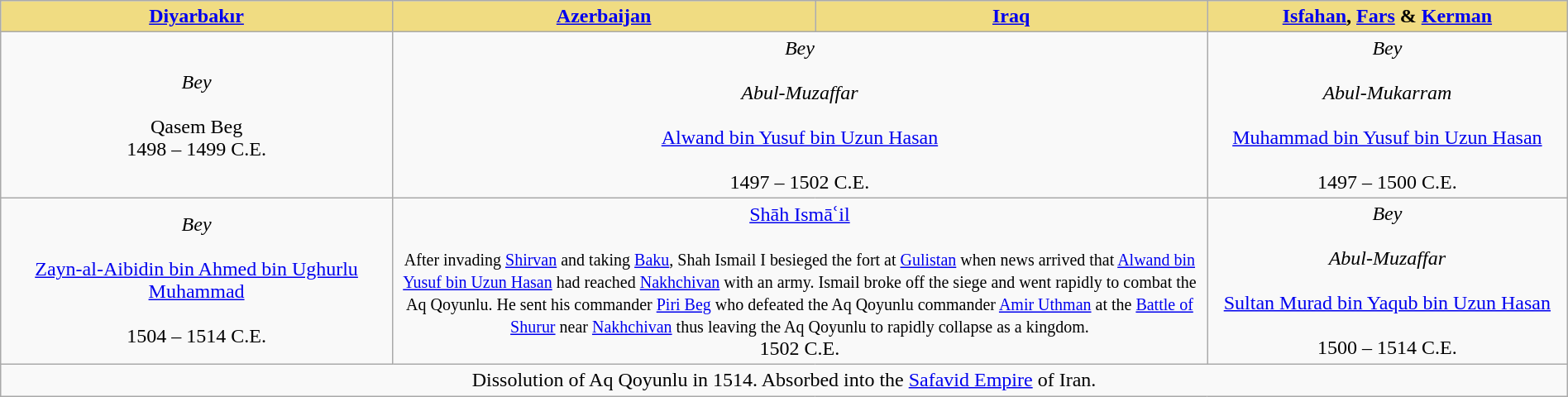<table width=100% class="wikitable">
<tr>
<th style="background-color:#F0DC82" width=25%><a href='#'>Diyarbakır</a></th>
<th style="background-color:#F0DC82" width=27%><a href='#'>Azerbaijan</a></th>
<th style="background-color:#F0DC82" width=25%><a href='#'>Iraq</a></th>
<th style="background-color:#F0DC82" width=27%><a href='#'>Isfahan</a>, <a href='#'>Fars</a> & <a href='#'>Kerman</a></th>
</tr>
<tr>
<td colspan=1 align="middle"><em>Bey</em> <br> <small></small><br>Qasem Beg<br>1498 – 1499 C.E.</td>
<td colspan=2 align="middle"><em>Bey</em> <br> <small></small><br><em>Abul-Muzaffar</em> <br> <small></small><br><a href='#'>Alwand bin Yusuf bin Uzun Hasan</a><br> <small></small><br>1497 – 1502 C.E.</td>
<td colspan=2 align="middle"><em>Bey</em> <br> <small></small><br><em>Abul-Mukarram</em> <br> <small></small><br><a href='#'>Muhammad bin Yusuf bin Uzun Hasan</a><br> <small></small><br>1497 – 1500 C.E.</td>
</tr>
<tr>
<td align="center"><em>Bey</em> <br> <small></small><br><a href='#'>Zayn-al-Aibidin bin Ahmed bin Ughurlu Muhammad</a><br> <small></small><br>1504 – 1514 C.E.</td>
<td colspan=2 align="middle"><a href='#'>Shāh Ismāʿil</a> <br> <small></small><br> <small> After invading <a href='#'>Shirvan</a> and taking <a href='#'>Baku</a>, Shah Ismail I besieged the fort at <a href='#'>Gulistan</a> when news arrived that <a href='#'>Alwand bin Yusuf bin Uzun Hasan</a> had reached <a href='#'>Nakhchivan</a> with an army. Ismail broke off the siege and went rapidly to combat the Aq Qoyunlu. He sent his commander <a href='#'>Piri Beg</a> who defeated the Aq Qoyunlu commander <a href='#'>Amir Uthman</a> at the <a href='#'>Battle of Shurur</a> near <a href='#'>Nakhchivan</a> thus leaving the Aq Qoyunlu to rapidly collapse as a kingdom.</small><br>1502 C.E.</td>
<td align="center"><em>Bey</em> <br> <small></small><br><em>Abul-Muzaffar</em> <br> <small></small><br><a href='#'>Sultan Murad bin Yaqub bin Uzun Hasan</a><br> <small></small><br>1500 – 1514 C.E.</td>
</tr>
<tr>
<td colspan=4 align="middle">Dissolution of Aq Qoyunlu in 1514. Absorbed into the <a href='#'>Safavid Empire</a> of Iran.</td>
</tr>
</table>
